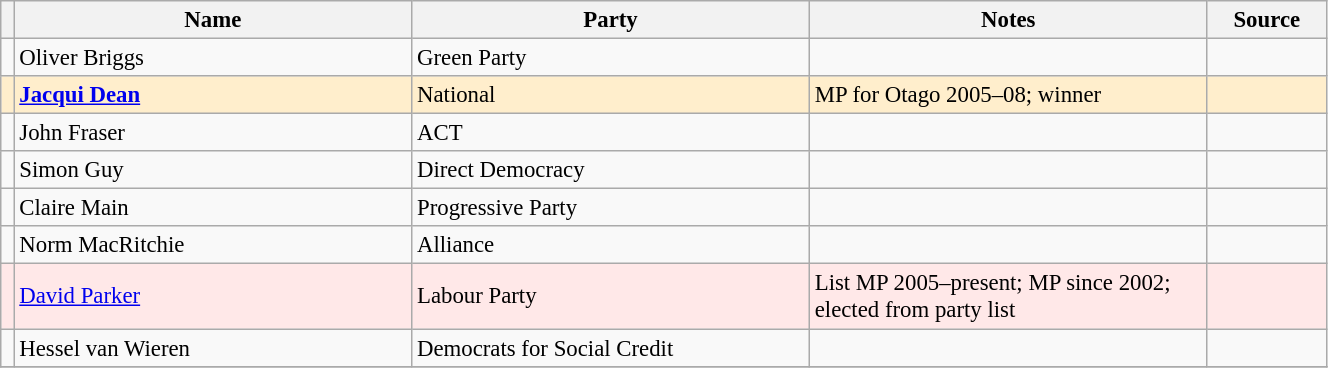<table class="wikitable" width="70%" style="font-size:95%;">
<tr>
<th width=1%></th>
<th width=30%>Name</th>
<th width=30%>Party</th>
<th width=30%>Notes</th>
<th width=9%>Source</th>
</tr>
<tr -->
<td bgcolor=></td>
<td>Oliver Briggs</td>
<td>Green Party</td>
<td></td>
<td></td>
</tr>
<tr ---- bgcolor=#FFEECC>
<td bgcolor=></td>
<td><strong><a href='#'>Jacqui Dean</a></strong></td>
<td>National</td>
<td>MP for Otago 2005–08; winner</td>
<td></td>
</tr>
<tr -->
<td bgcolor=></td>
<td>John Fraser</td>
<td>ACT</td>
<td></td>
<td></td>
</tr>
<tr -->
<td bgcolor=></td>
<td>Simon Guy</td>
<td>Direct Democracy</td>
<td></td>
<td></td>
</tr>
<tr -->
<td bgcolor=></td>
<td>Claire Main</td>
<td>Progressive Party</td>
<td></td>
<td></td>
</tr>
<tr -->
<td bgcolor=></td>
<td>Norm MacRitchie</td>
<td>Alliance</td>
<td></td>
<td></td>
</tr>
<tr ---- bgcolor=#FFE8E8>
<td bgcolor=></td>
<td><a href='#'>David Parker</a></td>
<td>Labour Party</td>
<td>List MP 2005–present; MP since 2002; elected from party list</td>
<td></td>
</tr>
<tr -->
<td bgcolor=></td>
<td>Hessel van Wieren</td>
<td>Democrats for Social Credit</td>
<td></td>
<td></td>
</tr>
<tr -->
</tr>
</table>
